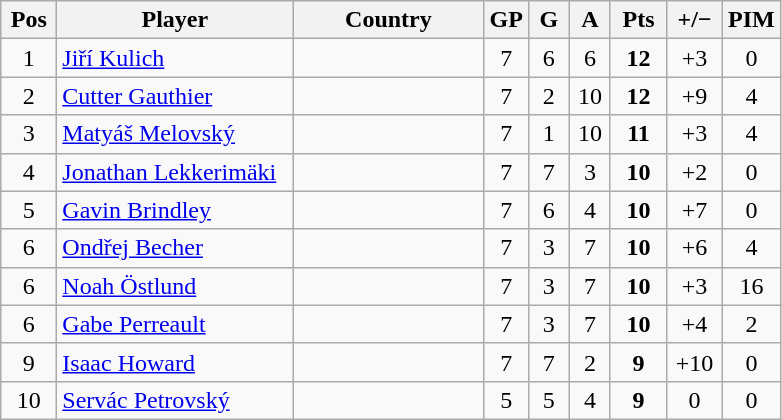<table class="wikitable sortable" style="text-align: center;">
<tr>
<th width=30>Pos</th>
<th width=150>Player</th>
<th width=120>Country</th>
<th width=20>GP</th>
<th width=20>G</th>
<th width=20>A</th>
<th width=30>Pts</th>
<th width=30>+/−</th>
<th width=30>PIM</th>
</tr>
<tr>
<td>1</td>
<td align="left"><a href='#'>Jiří Kulich</a></td>
<td align="left"></td>
<td>7</td>
<td>6</td>
<td>6</td>
<td><strong>12</strong></td>
<td>+3</td>
<td>0</td>
</tr>
<tr>
<td>2</td>
<td align="left"><a href='#'>Cutter Gauthier</a></td>
<td align="left"></td>
<td>7</td>
<td>2</td>
<td>10</td>
<td><strong>12</strong></td>
<td>+9</td>
<td>4</td>
</tr>
<tr>
<td>3</td>
<td align="left"><a href='#'>Matyáš Melovský</a></td>
<td align="left"></td>
<td>7</td>
<td>1</td>
<td>10</td>
<td><strong>11</strong></td>
<td>+3</td>
<td>4</td>
</tr>
<tr>
<td>4</td>
<td align="left"><a href='#'>Jonathan Lekkerimäki</a></td>
<td align="left"></td>
<td>7</td>
<td>7</td>
<td>3</td>
<td><strong>10</strong></td>
<td>+2</td>
<td>0</td>
</tr>
<tr>
<td>5</td>
<td align="left"><a href='#'>Gavin Brindley</a></td>
<td align="left"></td>
<td>7</td>
<td>6</td>
<td>4</td>
<td><strong>10</strong></td>
<td>+7</td>
<td>0</td>
</tr>
<tr>
<td>6</td>
<td align="left"><a href='#'>Ondřej Becher</a></td>
<td align="left"></td>
<td>7</td>
<td>3</td>
<td>7</td>
<td><strong>10</strong></td>
<td>+6</td>
<td>4</td>
</tr>
<tr>
<td>6</td>
<td align="left"><a href='#'>Noah Östlund</a></td>
<td align="left"></td>
<td>7</td>
<td>3</td>
<td>7</td>
<td><strong>10</strong></td>
<td>+3</td>
<td>16</td>
</tr>
<tr>
<td>6</td>
<td align="left"><a href='#'>Gabe Perreault</a></td>
<td align="left"></td>
<td>7</td>
<td>3</td>
<td>7</td>
<td><strong>10</strong></td>
<td>+4</td>
<td>2</td>
</tr>
<tr>
<td>9</td>
<td align="left"><a href='#'>Isaac Howard</a></td>
<td align="left"></td>
<td>7</td>
<td>7</td>
<td>2</td>
<td><strong>9</strong></td>
<td>+10</td>
<td>0</td>
</tr>
<tr>
<td>10</td>
<td align="left"><a href='#'>Servác Petrovský</a></td>
<td align="left"></td>
<td>5</td>
<td>5</td>
<td>4</td>
<td><strong>9</strong></td>
<td>0</td>
<td>0</td>
</tr>
</table>
